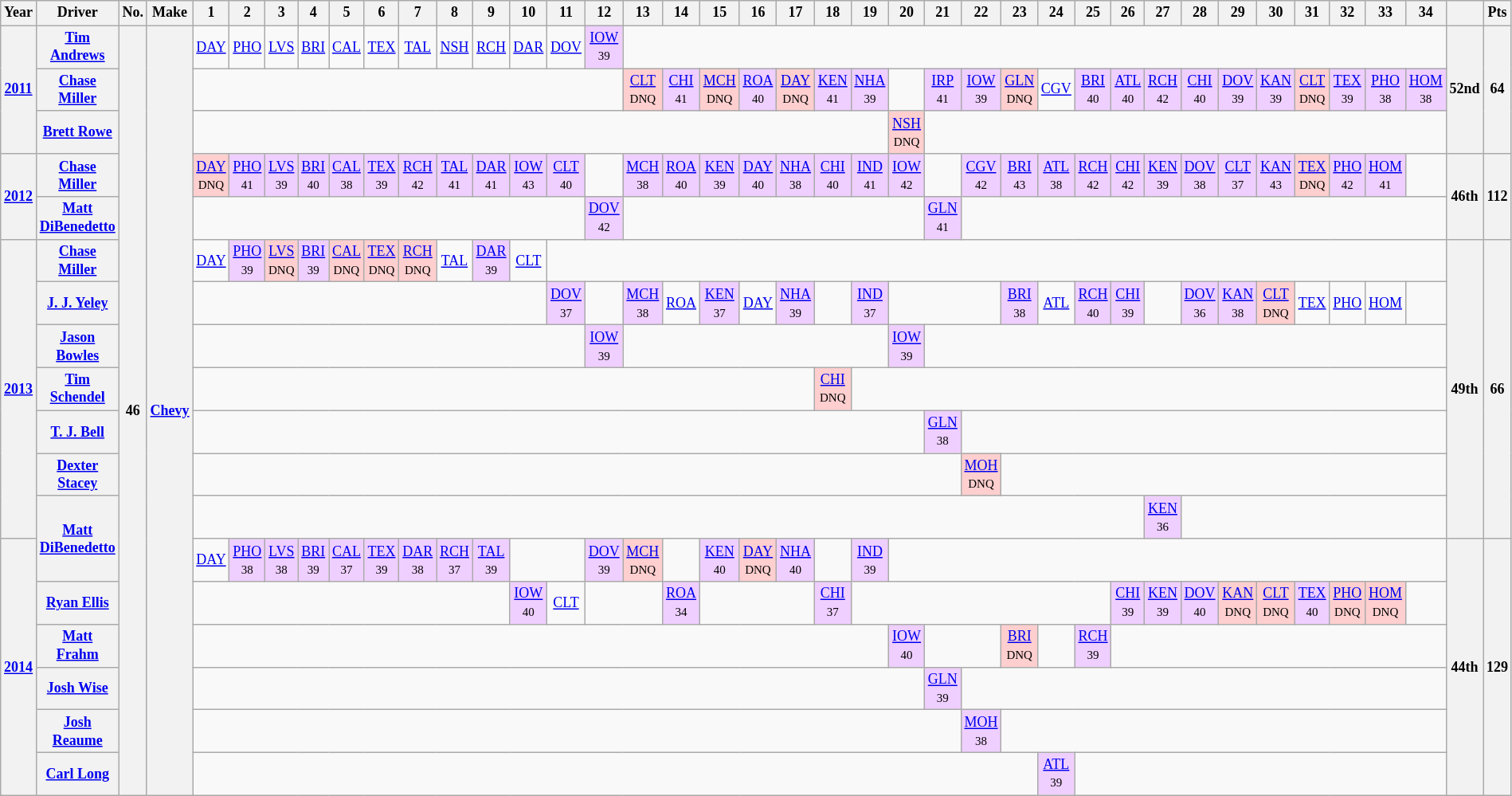<table class="wikitable" style="text-align:center; font-size:75%">
<tr>
<th>Year</th>
<th>Driver</th>
<th>No.</th>
<th>Make</th>
<th>1</th>
<th>2</th>
<th>3</th>
<th>4</th>
<th>5</th>
<th>6</th>
<th>7</th>
<th>8</th>
<th>9</th>
<th>10</th>
<th>11</th>
<th>12</th>
<th>13</th>
<th>14</th>
<th>15</th>
<th>16</th>
<th>17</th>
<th>18</th>
<th>19</th>
<th>20</th>
<th>21</th>
<th>22</th>
<th>23</th>
<th>24</th>
<th>25</th>
<th>26</th>
<th>27</th>
<th>28</th>
<th>29</th>
<th>30</th>
<th>31</th>
<th>32</th>
<th>33</th>
<th>34</th>
<th></th>
<th>Pts</th>
</tr>
<tr>
<th rowspan=3><a href='#'>2011</a></th>
<th><a href='#'>Tim Andrews</a></th>
<th rowspan=18>46</th>
<th rowspan=18><a href='#'>Chevy</a></th>
<td><a href='#'>DAY</a></td>
<td><a href='#'>PHO</a></td>
<td><a href='#'>LVS</a></td>
<td><a href='#'>BRI</a></td>
<td><a href='#'>CAL</a></td>
<td><a href='#'>TEX</a></td>
<td><a href='#'>TAL</a></td>
<td><a href='#'>NSH</a></td>
<td><a href='#'>RCH</a></td>
<td><a href='#'>DAR</a></td>
<td><a href='#'>DOV</a></td>
<td style="background:#EFCFFF;"><a href='#'>IOW</a><br><small>39</small></td>
<td colspan=22></td>
<th rowspan=3>52nd</th>
<th rowspan=3>64</th>
</tr>
<tr>
<th><a href='#'>Chase Miller</a></th>
<td colspan=12></td>
<td style="background:#FFCFCF;"><a href='#'>CLT</a><br><small>DNQ</small></td>
<td style="background:#EFCFFF;"><a href='#'>CHI</a><br><small>41</small></td>
<td style="background:#FFCFCF;"><a href='#'>MCH</a><br><small>DNQ</small></td>
<td style="background:#EFCFFF;"><a href='#'>ROA</a><br><small>40</small></td>
<td style="background:#FFCFCF;"><a href='#'>DAY</a><br><small>DNQ</small></td>
<td style="background:#EFCFFF;"><a href='#'>KEN</a><br><small>41</small></td>
<td style="background:#EFCFFF;"><a href='#'>NHA</a><br><small>39</small></td>
<td></td>
<td style="background:#EFCFFF;"><a href='#'>IRP</a><br><small>41</small></td>
<td style="background:#EFCFFF;"><a href='#'>IOW</a><br><small>39</small></td>
<td style="background:#FFCFCF;"><a href='#'>GLN</a><br><small>DNQ</small></td>
<td><a href='#'>CGV</a></td>
<td style="background:#EFCFFF;"><a href='#'>BRI</a><br><small>40</small></td>
<td style="background:#EFCFFF;"><a href='#'>ATL</a><br><small>40</small></td>
<td style="background:#EFCFFF;"><a href='#'>RCH</a><br><small>42</small></td>
<td style="background:#EFCFFF;"><a href='#'>CHI</a><br><small>40</small></td>
<td style="background:#EFCFFF;"><a href='#'>DOV</a><br><small>39</small></td>
<td style="background:#EFCFFF;"><a href='#'>KAN</a><br><small>39</small></td>
<td style="background:#FFCFCF;"><a href='#'>CLT</a><br><small>DNQ</small></td>
<td style="background:#EFCFFF;"><a href='#'>TEX</a><br><small>39</small></td>
<td style="background:#EFCFFF;"><a href='#'>PHO</a><br><small>38</small></td>
<td style="background:#EFCFFF;"><a href='#'>HOM</a><br><small>38</small></td>
</tr>
<tr>
<th><a href='#'>Brett Rowe</a></th>
<td colspan=19></td>
<td style="background:#FFCFCF;"><a href='#'>NSH</a><br><small>DNQ</small></td>
<td colspan=14></td>
</tr>
<tr>
<th rowspan=2><a href='#'>2012</a></th>
<th><a href='#'>Chase Miller</a></th>
<td style="background:#FFCFCF;"><a href='#'>DAY</a><br><small>DNQ</small></td>
<td style="background:#EFCFFF;"><a href='#'>PHO</a><br><small>41</small></td>
<td style="background:#EFCFFF;"><a href='#'>LVS</a><br><small>39</small></td>
<td style="background:#EFCFFF;"><a href='#'>BRI</a><br><small>40</small></td>
<td style="background:#EFCFFF;"><a href='#'>CAL</a><br><small>38</small></td>
<td style="background:#EFCFFF;"><a href='#'>TEX</a><br><small>39</small></td>
<td style="background:#EFCFFF;"><a href='#'>RCH</a><br><small>42</small></td>
<td style="background:#EFCFFF;"><a href='#'>TAL</a><br><small>41</small></td>
<td style="background:#EFCFFF;"><a href='#'>DAR</a><br><small>41</small></td>
<td style="background:#EFCFFF;"><a href='#'>IOW</a><br><small>43</small></td>
<td style="background:#EFCFFF;"><a href='#'>CLT</a><br><small>40</small></td>
<td></td>
<td style="background:#EFCFFF;"><a href='#'>MCH</a><br><small>38</small></td>
<td style="background:#EFCFFF;"><a href='#'>ROA</a><br><small>40</small></td>
<td style="background:#EFCFFF;"><a href='#'>KEN</a><br><small>39</small></td>
<td style="background:#EFCFFF;"><a href='#'>DAY</a><br><small>40</small></td>
<td style="background:#EFCFFF;"><a href='#'>NHA</a><br><small>38</small></td>
<td style="background:#EFCFFF;"><a href='#'>CHI</a><br><small>40</small></td>
<td style="background:#EFCFFF;"><a href='#'>IND</a><br><small>41</small></td>
<td style="background:#EFCFFF;"><a href='#'>IOW</a><br><small>42</small></td>
<td></td>
<td style="background:#EFCFFF;"><a href='#'>CGV</a><br><small>42</small></td>
<td style="background:#EFCFFF;"><a href='#'>BRI</a><br><small>43</small></td>
<td style="background:#EFCFFF;"><a href='#'>ATL</a><br><small>38</small></td>
<td style="background:#EFCFFF;"><a href='#'>RCH</a><br><small>42</small></td>
<td style="background:#EFCFFF;"><a href='#'>CHI</a><br><small>42</small></td>
<td style="background:#EFCFFF;"><a href='#'>KEN</a><br><small>39</small></td>
<td style="background:#EFCFFF;"><a href='#'>DOV</a><br><small>38</small></td>
<td style="background:#EFCFFF;"><a href='#'>CLT</a><br><small>37</small></td>
<td style="background:#EFCFFF;"><a href='#'>KAN</a><br><small>43</small></td>
<td style="background:#FFCFCF;"><a href='#'>TEX</a><br><small>DNQ</small></td>
<td style="background:#EFCFFF;"><a href='#'>PHO</a><br><small>42</small></td>
<td style="background:#EFCFFF;"><a href='#'>HOM</a><br><small>41</small></td>
<td></td>
<th rowspan=2>46th</th>
<th rowspan=2>112</th>
</tr>
<tr>
<th><a href='#'>Matt DiBenedetto</a></th>
<td colspan=11></td>
<td style="background:#EFCFFF;"><a href='#'>DOV</a><br><small>42</small></td>
<td colspan=8></td>
<td style="background:#EFCFFF;"><a href='#'>GLN</a><br><small>41</small></td>
<td colspan=13></td>
</tr>
<tr>
<th rowspan=7><a href='#'>2013</a></th>
<th><a href='#'>Chase Miller</a></th>
<td><a href='#'>DAY</a></td>
<td style="background:#EFCFFF;"><a href='#'>PHO</a><br><small>39</small></td>
<td style="background:#FFCFCF;"><a href='#'>LVS</a><br><small>DNQ</small></td>
<td style="background:#EFCFFF;"><a href='#'>BRI</a><br><small>39</small></td>
<td style="background:#FFCFCF;"><a href='#'>CAL</a><br><small>DNQ</small></td>
<td style="background:#FFCFCF;"><a href='#'>TEX</a><br><small>DNQ</small></td>
<td style="background:#FFCFCF;"><a href='#'>RCH</a><br><small>DNQ</small></td>
<td><a href='#'>TAL</a></td>
<td style="background:#EFCFFF;"><a href='#'>DAR</a><br><small>39</small></td>
<td><a href='#'>CLT</a></td>
<td colspan=24></td>
<th rowspan=7>49th</th>
<th rowspan=7>66</th>
</tr>
<tr>
<th><a href='#'>J. J. Yeley</a></th>
<td colspan=10></td>
<td style="background:#EFCFFF;"><a href='#'>DOV</a><br><small>37</small></td>
<td></td>
<td style="background:#EFCFFF;"><a href='#'>MCH</a><br><small>38</small></td>
<td><a href='#'>ROA</a></td>
<td style="background:#EFCFFF;"><a href='#'>KEN</a><br><small>37</small></td>
<td><a href='#'>DAY</a></td>
<td style="background:#EFCFFF;"><a href='#'>NHA</a><br><small>39</small></td>
<td></td>
<td style="background:#EFCFFF;"><a href='#'>IND</a><br><small>37</small></td>
<td colspan=3></td>
<td style="background:#EFCFFF;"><a href='#'>BRI</a><br><small>38</small></td>
<td><a href='#'>ATL</a></td>
<td style="background:#EFCFFF;"><a href='#'>RCH</a><br><small>40</small></td>
<td style="background:#EFCFFF;"><a href='#'>CHI</a><br><small>39</small></td>
<td></td>
<td style="background:#EFCFFF;"><a href='#'>DOV</a><br><small>36</small></td>
<td style="background:#EFCFFF;"><a href='#'>KAN</a><br><small>38</small></td>
<td style="background:#FFCFCF;"><a href='#'>CLT</a><br><small>DNQ</small></td>
<td><a href='#'>TEX</a></td>
<td><a href='#'>PHO</a></td>
<td><a href='#'>HOM</a></td>
<td></td>
</tr>
<tr>
<th><a href='#'>Jason Bowles</a></th>
<td colspan=11></td>
<td style="background:#EFCFFF;"><a href='#'>IOW</a><br><small>39</small></td>
<td colspan=7></td>
<td style="background:#EFCFFF;"><a href='#'>IOW</a><br><small>39</small></td>
<td colspan=14></td>
</tr>
<tr>
<th><a href='#'>Tim Schendel</a></th>
<td colspan=17></td>
<td style="background:#FFCFCF;"><a href='#'>CHI</a><br><small>DNQ</small></td>
<td colspan=16></td>
</tr>
<tr>
<th><a href='#'>T. J. Bell</a></th>
<td colspan=20></td>
<td style="background:#EFCFFF;"><a href='#'>GLN</a><br><small>38</small></td>
<td colspan=13></td>
</tr>
<tr>
<th><a href='#'>Dexter Stacey</a></th>
<td colspan=21></td>
<td style="background:#FFCFCF;"><a href='#'>MOH</a><br><small>DNQ</small></td>
<td colspan=12></td>
</tr>
<tr>
<th rowspan=2><a href='#'>Matt DiBenedetto</a></th>
<td colspan=26></td>
<td style="background:#EFCFFF;"><a href='#'>KEN</a><br><small>36</small></td>
<td colspan=7></td>
</tr>
<tr>
<th rowspan=6><a href='#'>2014</a></th>
<td><a href='#'>DAY</a></td>
<td style="background:#EFCFFF;"><a href='#'>PHO</a><br><small>38</small></td>
<td style="background:#EFCFFF;"><a href='#'>LVS</a><br><small>38</small></td>
<td style="background:#EFCFFF;"><a href='#'>BRI</a><br><small>39</small></td>
<td style="background:#EFCFFF;"><a href='#'>CAL</a><br><small>37</small></td>
<td style="background:#EFCFFF;"><a href='#'>TEX</a><br><small>39</small></td>
<td style="background:#EFCFFF;"><a href='#'>DAR</a><br><small>38</small></td>
<td style="background:#EFCFFF;"><a href='#'>RCH</a><br><small>37</small></td>
<td style="background:#EFCFFF;"><a href='#'>TAL</a><br><small>39</small></td>
<td colspan=2></td>
<td style="background:#EFCFFF;"><a href='#'>DOV</a><br><small>39</small></td>
<td style="background:#FFCFCF;"><a href='#'>MCH</a><br><small>DNQ</small></td>
<td></td>
<td style="background:#EFCFFF;"><a href='#'>KEN</a><br><small>40</small></td>
<td style="background:#FFCFCF;"><a href='#'>DAY</a><br><small>DNQ</small></td>
<td style="background:#EFCFFF;"><a href='#'>NHA</a><br><small>40</small></td>
<td></td>
<td style="background:#EFCFFF;"><a href='#'>IND</a><br><small>39</small></td>
<td colspan=15></td>
<th rowspan=6>44th</th>
<th rowspan=6>129</th>
</tr>
<tr>
<th><a href='#'>Ryan Ellis</a></th>
<td colspan=9></td>
<td style="background:#EFCFFF;"><a href='#'>IOW</a><br><small>40</small></td>
<td><a href='#'>CLT</a></td>
<td colspan=2></td>
<td style="background:#EFCFFF;"><a href='#'>ROA</a><br><small>34</small></td>
<td colspan=3></td>
<td style="background:#EFCFFF;"><a href='#'>CHI</a><br><small>37</small></td>
<td colspan=7></td>
<td style="background:#EFCFFF;"><a href='#'>CHI</a><br><small>39</small></td>
<td style="background:#EFCFFF;"><a href='#'>KEN</a><br><small>39</small></td>
<td style="background:#EFCFFF;"><a href='#'>DOV</a><br><small>40</small></td>
<td style="background:#FFCFCF;"><a href='#'>KAN</a><br><small>DNQ</small></td>
<td style="background:#FFCFCF;"><a href='#'>CLT</a><br><small>DNQ</small></td>
<td style="background:#EFCFFF;"><a href='#'>TEX</a><br><small>40</small></td>
<td style="background:#FFCFCF;"><a href='#'>PHO</a><br><small>DNQ</small></td>
<td style="background:#FFCFCF;"><a href='#'>HOM</a><br><small>DNQ</small></td>
<td></td>
</tr>
<tr>
<th><a href='#'>Matt Frahm</a></th>
<td colspan=19></td>
<td style="background:#EFCFFF;"><a href='#'>IOW</a><br><small>40</small></td>
<td colspan=2></td>
<td style="background:#FFCFCF;"><a href='#'>BRI</a><br><small>DNQ</small></td>
<td></td>
<td style="background:#EFCFFF;"><a href='#'>RCH</a><br><small>39</small></td>
<td colspan=9></td>
</tr>
<tr>
<th><a href='#'>Josh Wise</a></th>
<td colspan=20></td>
<td style="background:#EFCFFF;"><a href='#'>GLN</a><br><small>39</small></td>
<td colspan=13></td>
</tr>
<tr>
<th><a href='#'>Josh Reaume</a></th>
<td colspan=21></td>
<td style="background:#EFCFFF;"><a href='#'>MOH</a><br><small>38</small></td>
<td colspan=12></td>
</tr>
<tr>
<th><a href='#'>Carl Long</a></th>
<td colspan=23></td>
<td style="background:#EFCFFF;"><a href='#'>ATL</a><br><small>39</small></td>
<td colspan=11></td>
</tr>
</table>
